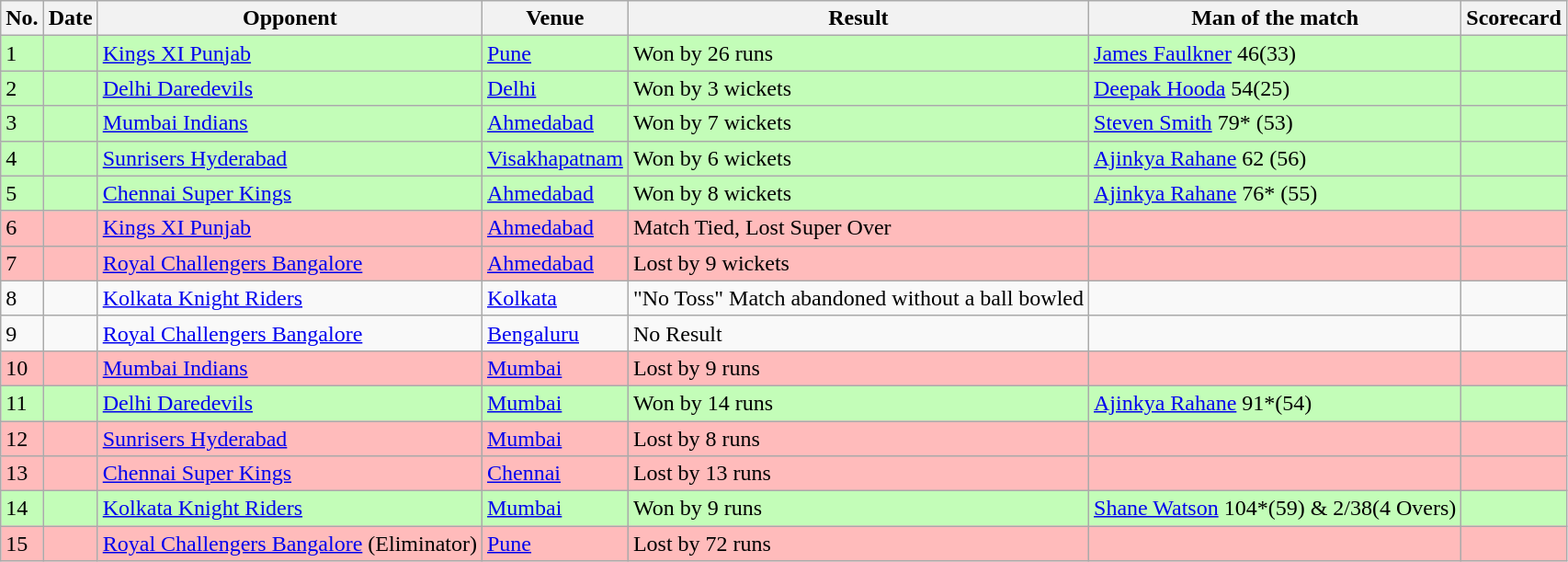<table class="wikitable sortable">
<tr>
<th>No.</th>
<th>Date</th>
<th>Opponent</th>
<th>Venue</th>
<th>Result</th>
<th>Man of the match</th>
<th>Scorecard</th>
</tr>
<tr style="background:#c3fdb8;">
<td>1</td>
<td></td>
<td><a href='#'>Kings XI Punjab</a></td>
<td><a href='#'>Pune</a></td>
<td>Won by 26 runs</td>
<td><a href='#'>James Faulkner</a> 46(33)</td>
<td></td>
</tr>
<tr style="background:#c3fdb8;">
<td>2</td>
<td></td>
<td><a href='#'>Delhi Daredevils</a></td>
<td><a href='#'>Delhi</a></td>
<td>Won by 3 wickets</td>
<td><a href='#'>Deepak Hooda</a> 54(25)</td>
<td></td>
</tr>
<tr style="background:#c3fdb8;">
<td>3</td>
<td></td>
<td><a href='#'>Mumbai Indians</a></td>
<td><a href='#'>Ahmedabad</a></td>
<td>Won by 7 wickets</td>
<td><a href='#'>Steven Smith</a> 79* (53)</td>
<td></td>
</tr>
<tr style="background:#c3fdb8;">
<td>4</td>
<td></td>
<td><a href='#'>Sunrisers Hyderabad</a></td>
<td><a href='#'>Visakhapatnam</a></td>
<td>Won by 6 wickets</td>
<td><a href='#'>Ajinkya Rahane</a> 62 (56)</td>
<td></td>
</tr>
<tr style="background:#c3fdb8;">
<td>5</td>
<td></td>
<td><a href='#'>Chennai Super Kings</a></td>
<td><a href='#'>Ahmedabad</a></td>
<td>Won by 8 wickets</td>
<td><a href='#'>Ajinkya Rahane</a> 76* (55)</td>
<td></td>
</tr>
<tr style="background:#fbb;">
<td>6</td>
<td></td>
<td><a href='#'>Kings XI Punjab</a></td>
<td><a href='#'>Ahmedabad</a></td>
<td>Match Tied, Lost Super Over</td>
<td></td>
<td></td>
</tr>
<tr style="background:#fbb;">
<td>7</td>
<td></td>
<td><a href='#'>Royal Challengers Bangalore</a></td>
<td><a href='#'>Ahmedabad</a></td>
<td>Lost by 9 wickets</td>
<td></td>
<td></td>
</tr>
<tr>
<td>8</td>
<td></td>
<td><a href='#'>Kolkata Knight Riders</a></td>
<td><a href='#'>Kolkata</a></td>
<td>"No Toss" Match abandoned without a ball bowled</td>
<td></td>
<td></td>
</tr>
<tr>
<td>9</td>
<td></td>
<td><a href='#'>Royal Challengers Bangalore</a></td>
<td><a href='#'>Bengaluru</a></td>
<td>No Result</td>
<td></td>
<td></td>
</tr>
<tr style="background:#fbb;">
<td>10</td>
<td></td>
<td><a href='#'>Mumbai Indians</a></td>
<td><a href='#'>Mumbai</a></td>
<td>Lost by 9 runs</td>
<td></td>
<td></td>
</tr>
<tr style="background:#c3fdb8;">
<td>11</td>
<td></td>
<td><a href='#'>Delhi Daredevils</a></td>
<td><a href='#'>Mumbai</a></td>
<td>Won by 14 runs</td>
<td><a href='#'>Ajinkya Rahane</a> 91*(54)</td>
<td></td>
</tr>
<tr style="background:#fbb;">
<td>12</td>
<td></td>
<td><a href='#'>Sunrisers Hyderabad</a></td>
<td><a href='#'>Mumbai</a></td>
<td>Lost by 8 runs</td>
<td></td>
<td></td>
</tr>
<tr style="background:#fbb;">
<td>13</td>
<td></td>
<td><a href='#'>Chennai Super Kings</a></td>
<td><a href='#'>Chennai</a></td>
<td>Lost by 13 runs</td>
<td></td>
<td></td>
</tr>
<tr style="background:#c3fdb8;">
<td>14</td>
<td></td>
<td><a href='#'>Kolkata Knight Riders</a></td>
<td><a href='#'>Mumbai</a></td>
<td>Won by 9 runs</td>
<td><a href='#'>Shane Watson</a> 104*(59) & 2/38(4 Overs)</td>
<td></td>
</tr>
<tr style="background:#fbb;">
<td>15</td>
<td></td>
<td><a href='#'>Royal Challengers Bangalore</a> (Eliminator)</td>
<td><a href='#'>Pune</a></td>
<td>Lost by 72 runs</td>
<td></td>
<td></td>
</tr>
</table>
